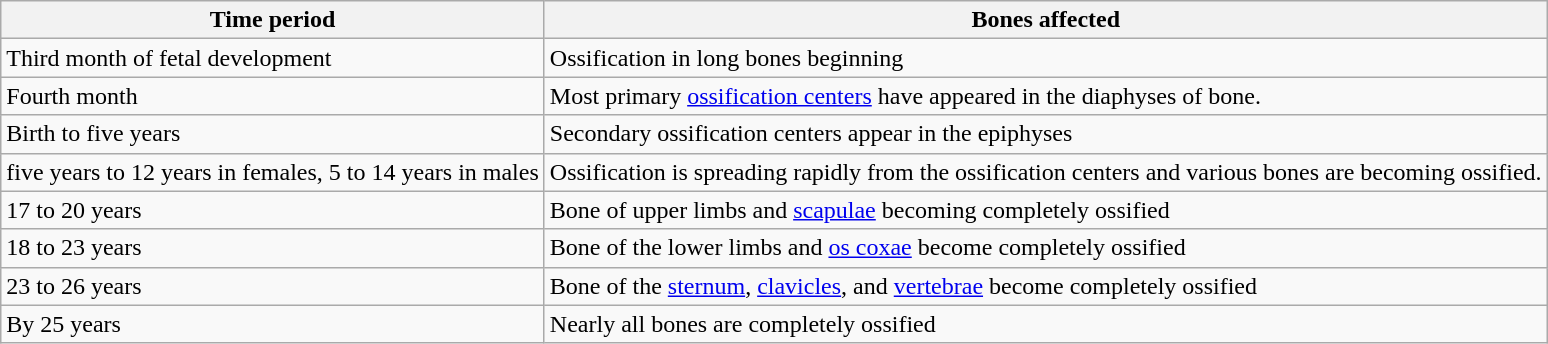<table class="wikitable">
<tr>
<th>Time period</th>
<th>Bones affected</th>
</tr>
<tr>
<td>Third month of fetal development</td>
<td>Ossification in long bones beginning</td>
</tr>
<tr>
<td>Fourth month</td>
<td>Most primary <a href='#'>ossification centers</a> have appeared in the diaphyses of bone.</td>
</tr>
<tr>
<td>Birth to five years</td>
<td>Secondary ossification centers appear in the epiphyses</td>
</tr>
<tr>
<td>five years to 12 years in females, 5 to 14 years in males</td>
<td>Ossification is spreading rapidly from the ossification centers and various bones are becoming ossified.</td>
</tr>
<tr>
<td>17 to 20 years</td>
<td>Bone of upper limbs and <a href='#'>scapulae</a> becoming completely ossified</td>
</tr>
<tr>
<td>18 to 23 years</td>
<td>Bone of the lower limbs and <a href='#'>os coxae</a> become completely ossified</td>
</tr>
<tr>
<td>23 to 26 years</td>
<td>Bone of the <a href='#'>sternum</a>, <a href='#'>clavicles</a>, and <a href='#'>vertebrae</a> become completely ossified</td>
</tr>
<tr>
<td>By 25 years</td>
<td>Nearly all bones are completely ossified</td>
</tr>
</table>
